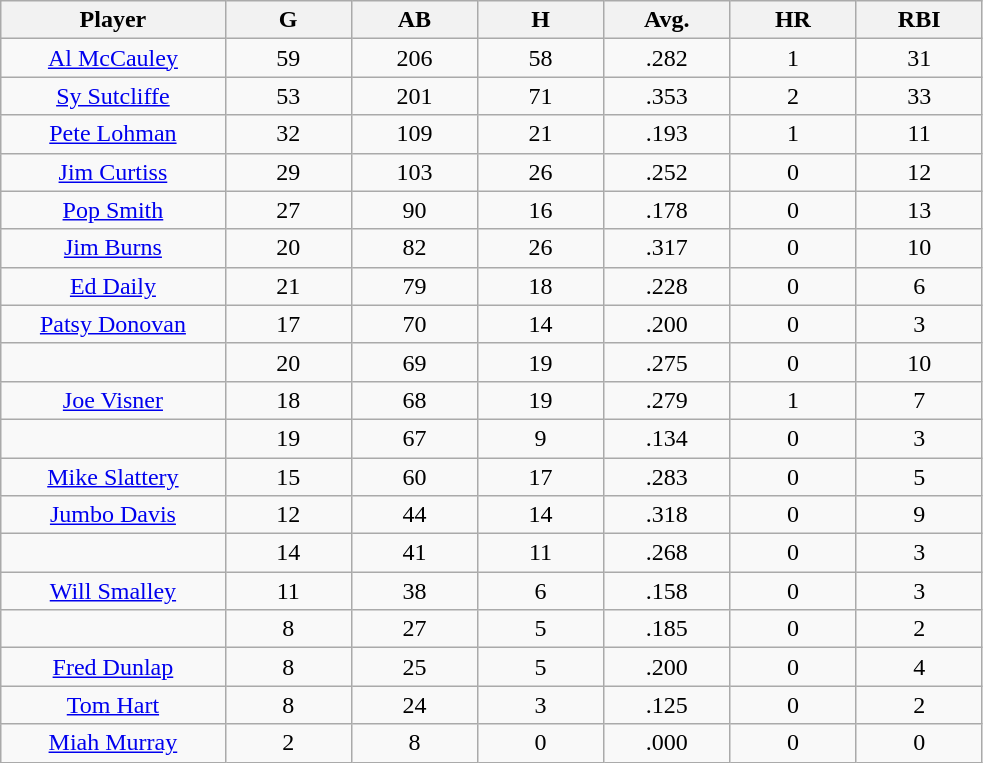<table class="wikitable sortable">
<tr>
<th bgcolor="#DDDDFF" width="16%">Player</th>
<th bgcolor="#DDDDFF" width="9%">G</th>
<th bgcolor="#DDDDFF" width="9%">AB</th>
<th bgcolor="#DDDDFF" width="9%">H</th>
<th bgcolor="#DDDDFF" width="9%">Avg.</th>
<th bgcolor="#DDDDFF" width="9%">HR</th>
<th bgcolor="#DDDDFF" width="9%">RBI</th>
</tr>
<tr align="center">
<td><a href='#'>Al McCauley</a></td>
<td>59</td>
<td>206</td>
<td>58</td>
<td>.282</td>
<td>1</td>
<td>31</td>
</tr>
<tr align=center>
<td><a href='#'>Sy Sutcliffe</a></td>
<td>53</td>
<td>201</td>
<td>71</td>
<td>.353</td>
<td>2</td>
<td>33</td>
</tr>
<tr align=center>
<td><a href='#'>Pete Lohman</a></td>
<td>32</td>
<td>109</td>
<td>21</td>
<td>.193</td>
<td>1</td>
<td>11</td>
</tr>
<tr align=center>
<td><a href='#'>Jim Curtiss</a></td>
<td>29</td>
<td>103</td>
<td>26</td>
<td>.252</td>
<td>0</td>
<td>12</td>
</tr>
<tr align=center>
<td><a href='#'>Pop Smith</a></td>
<td>27</td>
<td>90</td>
<td>16</td>
<td>.178</td>
<td>0</td>
<td>13</td>
</tr>
<tr align=center>
<td><a href='#'>Jim Burns</a></td>
<td>20</td>
<td>82</td>
<td>26</td>
<td>.317</td>
<td>0</td>
<td>10</td>
</tr>
<tr align=center>
<td><a href='#'>Ed Daily</a></td>
<td>21</td>
<td>79</td>
<td>18</td>
<td>.228</td>
<td>0</td>
<td>6</td>
</tr>
<tr align=center>
<td><a href='#'>Patsy Donovan</a></td>
<td>17</td>
<td>70</td>
<td>14</td>
<td>.200</td>
<td>0</td>
<td>3</td>
</tr>
<tr align=center>
<td></td>
<td>20</td>
<td>69</td>
<td>19</td>
<td>.275</td>
<td>0</td>
<td>10</td>
</tr>
<tr align="center">
<td><a href='#'>Joe Visner</a></td>
<td>18</td>
<td>68</td>
<td>19</td>
<td>.279</td>
<td>1</td>
<td>7</td>
</tr>
<tr align=center>
<td></td>
<td>19</td>
<td>67</td>
<td>9</td>
<td>.134</td>
<td>0</td>
<td>3</td>
</tr>
<tr align="center">
<td><a href='#'>Mike Slattery</a></td>
<td>15</td>
<td>60</td>
<td>17</td>
<td>.283</td>
<td>0</td>
<td>5</td>
</tr>
<tr align=center>
<td><a href='#'>Jumbo Davis</a></td>
<td>12</td>
<td>44</td>
<td>14</td>
<td>.318</td>
<td>0</td>
<td>9</td>
</tr>
<tr align=center>
<td></td>
<td>14</td>
<td>41</td>
<td>11</td>
<td>.268</td>
<td>0</td>
<td>3</td>
</tr>
<tr align="center">
<td><a href='#'>Will Smalley</a></td>
<td>11</td>
<td>38</td>
<td>6</td>
<td>.158</td>
<td>0</td>
<td>3</td>
</tr>
<tr align=center>
<td></td>
<td>8</td>
<td>27</td>
<td>5</td>
<td>.185</td>
<td>0</td>
<td>2</td>
</tr>
<tr align="center">
<td><a href='#'>Fred Dunlap</a></td>
<td>8</td>
<td>25</td>
<td>5</td>
<td>.200</td>
<td>0</td>
<td>4</td>
</tr>
<tr align=center>
<td><a href='#'>Tom Hart</a></td>
<td>8</td>
<td>24</td>
<td>3</td>
<td>.125</td>
<td>0</td>
<td>2</td>
</tr>
<tr align=center>
<td><a href='#'>Miah Murray</a></td>
<td>2</td>
<td>8</td>
<td>0</td>
<td>.000</td>
<td>0</td>
<td>0</td>
</tr>
</table>
